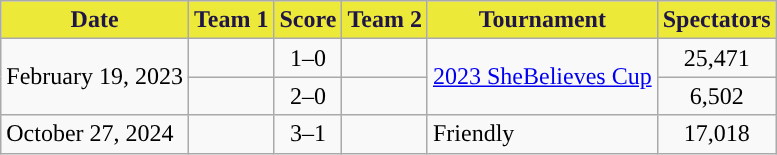<table class="wikitable">
<tr>
<th style="text-align:center; background:#EDE939; color:#201547; ">Date</th>
<th style="text-align:center; background:#EDE939; color:#201547; ">Team 1</th>
<th style="text-align:center; background:#EDE939; color:#201547; ">Score</th>
<th style="text-align:center; background:#EDE939; color:#201547; ">Team 2</th>
<th style="text-align:center; background:#EDE939; color:#201547; ">Tournament</th>
<th style="text-align:center; background:#EDE939; color:#201547; ">Spectators</th>
</tr>
<tr>
<td rowspan="2">February 19, 2023</td>
<td><strong></strong></td>
<td style="text-align:center;">1–0</td>
<td></td>
<td rowspan="2"><a href='#'>2023 SheBelieves Cup</a></td>
<td style="text-align:center;">25,471</td>
</tr>
<tr>
<td><strong></strong></td>
<td style="text-align:center;">2–0</td>
<td></td>
<td style="text-align:center;">6,502</td>
</tr>
<tr>
<td>October 27, 2024</td>
<td><strong></strong></td>
<td style="text-align:center;">3–1</td>
<td></td>
<td>Friendly</td>
<td style="text-align:center;">17,018</td>
</tr>
</table>
